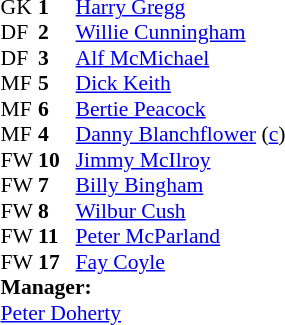<table cellspacing="0" cellpadding="0" style="font-size:90%; margin:0.2em auto;">
<tr>
<th width="25"></th>
<th width="25"></th>
</tr>
<tr>
<td>GK</td>
<td><strong>1</strong></td>
<td><a href='#'>Harry Gregg</a></td>
</tr>
<tr>
<td>DF</td>
<td><strong>2</strong></td>
<td><a href='#'>Willie Cunningham</a></td>
</tr>
<tr>
<td>DF</td>
<td><strong>3</strong></td>
<td><a href='#'>Alf McMichael</a></td>
</tr>
<tr>
<td>MF</td>
<td><strong>5</strong></td>
<td><a href='#'>Dick Keith</a></td>
</tr>
<tr>
<td>MF</td>
<td><strong>6</strong></td>
<td><a href='#'>Bertie Peacock</a></td>
</tr>
<tr>
<td>MF</td>
<td><strong>4</strong></td>
<td><a href='#'>Danny Blanchflower</a> (<a href='#'>c</a>)</td>
</tr>
<tr>
<td>FW</td>
<td><strong>10</strong></td>
<td><a href='#'>Jimmy McIlroy</a></td>
</tr>
<tr>
<td>FW</td>
<td><strong>7</strong></td>
<td><a href='#'>Billy Bingham</a></td>
</tr>
<tr>
<td>FW</td>
<td><strong>8</strong></td>
<td><a href='#'>Wilbur Cush</a></td>
</tr>
<tr>
<td>FW</td>
<td><strong>11</strong></td>
<td><a href='#'>Peter McParland</a></td>
</tr>
<tr>
<td>FW</td>
<td><strong>17</strong></td>
<td><a href='#'>Fay Coyle</a></td>
</tr>
<tr>
<td colspan=3><strong>Manager:</strong></td>
</tr>
<tr>
<td colspan=4><a href='#'>Peter Doherty</a></td>
</tr>
</table>
